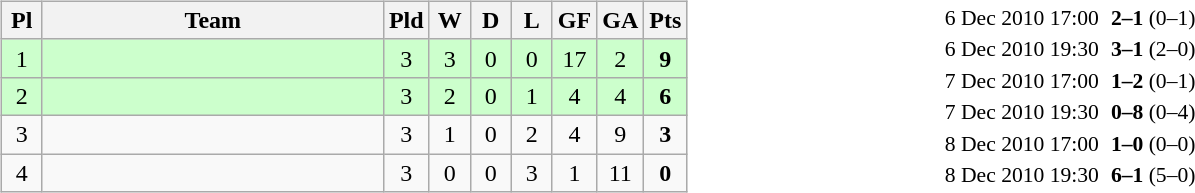<table>
<tr>
<td width="50%"><br><table class="wikitable" style="text-align: center;">
<tr>
<th width=20>Pl</th>
<th width=220>Team</th>
<th width=20>Pld</th>
<th width=20>W</th>
<th width=20>D</th>
<th width=20>L</th>
<th width=20>GF</th>
<th width=20>GA</th>
<th width=20>Pts</th>
</tr>
<tr bgcolor=ccffcc>
<td>1</td>
<td align="left"></td>
<td>3</td>
<td>3</td>
<td>0</td>
<td>0</td>
<td>17</td>
<td>2</td>
<td><strong>9</strong></td>
</tr>
<tr bgcolor=ccffcc>
<td>2</td>
<td align="left"></td>
<td>3</td>
<td>2</td>
<td>0</td>
<td>1</td>
<td>4</td>
<td>4</td>
<td><strong>6</strong></td>
</tr>
<tr>
<td>3</td>
<td align="left"></td>
<td>3</td>
<td>1</td>
<td>0</td>
<td>2</td>
<td>4</td>
<td>9</td>
<td><strong>3</strong></td>
</tr>
<tr>
<td>4</td>
<td align="left"></td>
<td>3</td>
<td>0</td>
<td>0</td>
<td>3</td>
<td>1</td>
<td>11</td>
<td><strong>0</strong></td>
</tr>
</table>
</td>
<td><br><table style="font-size:90%; margin: 0 auto;">
<tr>
<td>6 Dec 2010 17:00</td>
<td align="right"><strong></strong></td>
<td align="center"><strong> 2–1 </strong> (0–1)</td>
<td><strong></strong></td>
</tr>
<tr>
<td>6 Dec 2010 19:30</td>
<td align="right"><strong></strong></td>
<td align="center"><strong> 3–1 </strong> (2–0)</td>
<td><strong></strong></td>
</tr>
<tr>
<td>7 Dec 2010 17:00</td>
<td align="right"><strong></strong></td>
<td align="center"><strong> 1–2 </strong> (0–1)</td>
<td><strong></strong></td>
</tr>
<tr>
<td>7 Dec 2010 19:30</td>
<td align="right"><strong></strong></td>
<td align="center"><strong> 0–8 </strong> (0–4)</td>
<td><strong></strong></td>
</tr>
<tr>
<td>8 Dec 2010 17:00</td>
<td align="right"><strong></strong></td>
<td align="center"><strong> 1–0 </strong> (0–0)</td>
<td><strong></strong></td>
</tr>
<tr>
<td>8 Dec 2010 19:30</td>
<td align="right"><strong></strong></td>
<td align="center"><strong> 6–1 </strong> (5–0)</td>
<td><strong></strong></td>
</tr>
</table>
</td>
</tr>
</table>
